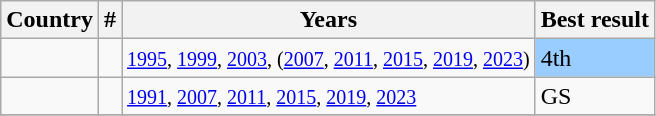<table class="wikitable"px solid black" cellpadding="2">
<tr>
<th>Country</th>
<th>#</th>
<th>Years</th>
<th>Best result</th>
</tr>
<tr>
<td><strong></strong></td>
<td></td>
<td><small><a href='#'>1995</a>, <a href='#'>1999</a>, <a href='#'>2003</a>, (<a href='#'>2007</a>, <a href='#'>2011</a>, <a href='#'>2015</a>, <a href='#'>2019</a>, <a href='#'>2023</a>)</small></td>
<td bgcolor=#9acdff>4th</td>
</tr>
<tr>
<td><strong></strong></td>
<td></td>
<td><small><a href='#'>1991</a>, <a href='#'>2007</a>, <a href='#'>2011</a>, <a href='#'>2015</a>, <a href='#'>2019</a>, <a href='#'>2023</a></small></td>
<td>GS</td>
</tr>
<tr>
</tr>
</table>
